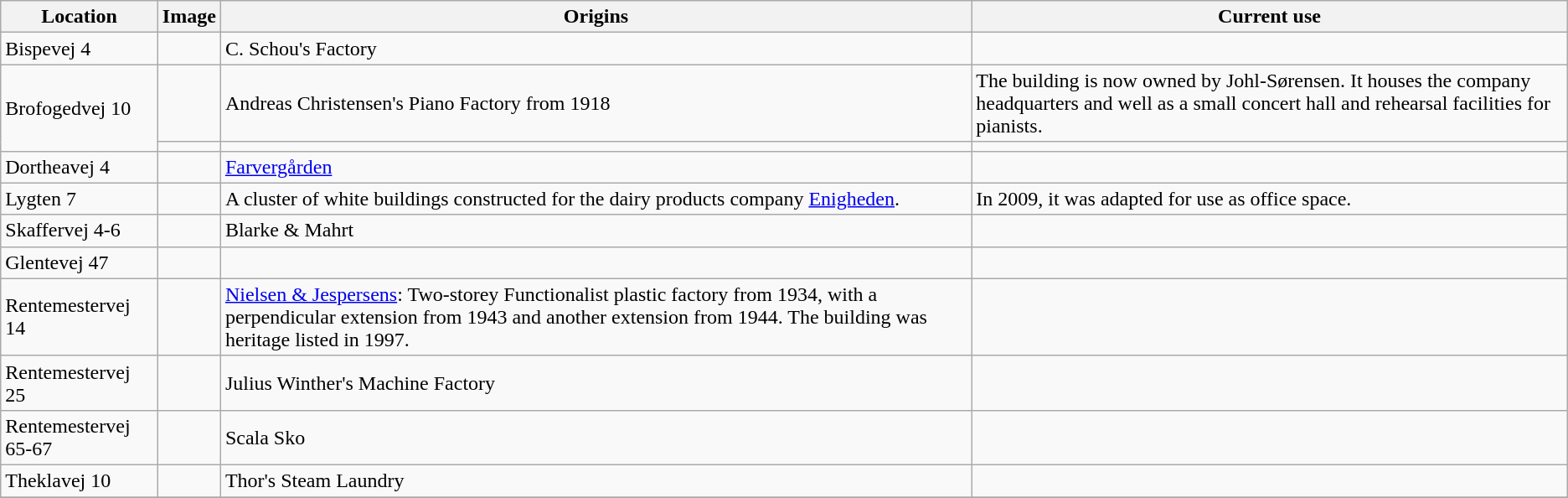<table class="wikitable sortable">
<tr>
<th>Location</th>
<th>Image</th>
<th>Origins</th>
<th>Current use</th>
</tr>
<tr>
<td>Bispevej 4</td>
<td></td>
<td>C. Schou's Factory</td>
<td></td>
</tr>
<tr>
<td rowspan="2">Brofogedvej 10</td>
<td></td>
<td>Andreas Christensen's Piano Factory from 1918</td>
<td>The building is now owned by Johl-Sørensen. It houses the company headquarters and well as a small concert hall and rehearsal facilities for pianists.</td>
</tr>
<tr>
<td></td>
<td></td>
<td></td>
</tr>
<tr>
<td>Dortheavej 4</td>
<td></td>
<td><a href='#'>Farvergården</a></td>
<td></td>
</tr>
<tr>
<td>Lygten 7</td>
<td></td>
<td>A cluster of white buildings constructed for the dairy products company <a href='#'>Enigheden</a>.</td>
<td>In 2009, it was adapted for use as office space.</td>
</tr>
<tr>
<td>Skaffervej 4-6</td>
<td></td>
<td>Blarke & Mahrt</td>
<td></td>
</tr>
<tr>
<td>Glentevej 47</td>
<td></td>
<td></td>
<td></td>
</tr>
<tr>
<td>Rentemestervej 14</td>
<td></td>
<td><a href='#'>Nielsen & Jespersens</a>:  Two-storey Functionalist plastic factory from 1934, with a perpendicular extension from 1943 and another extension from 1944. The building was heritage listed in 1997.</td>
<td></td>
</tr>
<tr>
<td>Rentemestervej 25</td>
<td></td>
<td>Julius Winther's Machine Factory</td>
<td></td>
</tr>
<tr>
<td>Rentemestervej 65-67</td>
<td></td>
<td>Scala Sko</td>
<td></td>
</tr>
<tr>
<td>Theklavej 10</td>
<td></td>
<td>Thor's Steam Laundry</td>
<td></td>
</tr>
<tr>
</tr>
</table>
